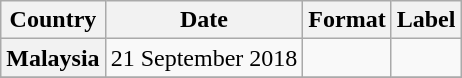<table class="wikitable plainrowheaders">
<tr>
<th scope="col">Country</th>
<th scope="col">Date</th>
<th scope="col">Format</th>
<th scope="col">Label</th>
</tr>
<tr>
<th scope="row">Malaysia</th>
<td>21 September 2018</td>
<td></td>
<td></td>
</tr>
<tr>
</tr>
</table>
